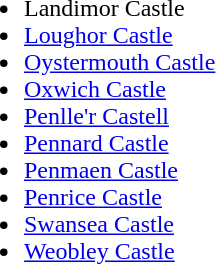<table border="0" cellpadding="0" cellspacing="0">
<tr>
<td><br><ul><li>Landimor Castle</li><li><a href='#'>Loughor Castle</a></li><li><a href='#'>Oystermouth Castle</a></li><li><a href='#'>Oxwich Castle</a></li><li><a href='#'>Penlle'r Castell</a></li><li><a href='#'>Pennard Castle</a></li><li><a href='#'>Penmaen Castle</a></li><li><a href='#'>Penrice Castle</a></li><li><a href='#'>Swansea Castle</a></li><li><a href='#'>Weobley Castle</a></li></ul></td>
</tr>
</table>
